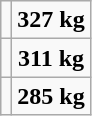<table class="wikitable">
<tr>
<td></td>
<td align=center><strong>327 kg</strong></td>
</tr>
<tr>
<td></td>
<td align=center><strong>311 kg</strong></td>
</tr>
<tr>
<td></td>
<td align=center><strong>285 kg</strong></td>
</tr>
</table>
